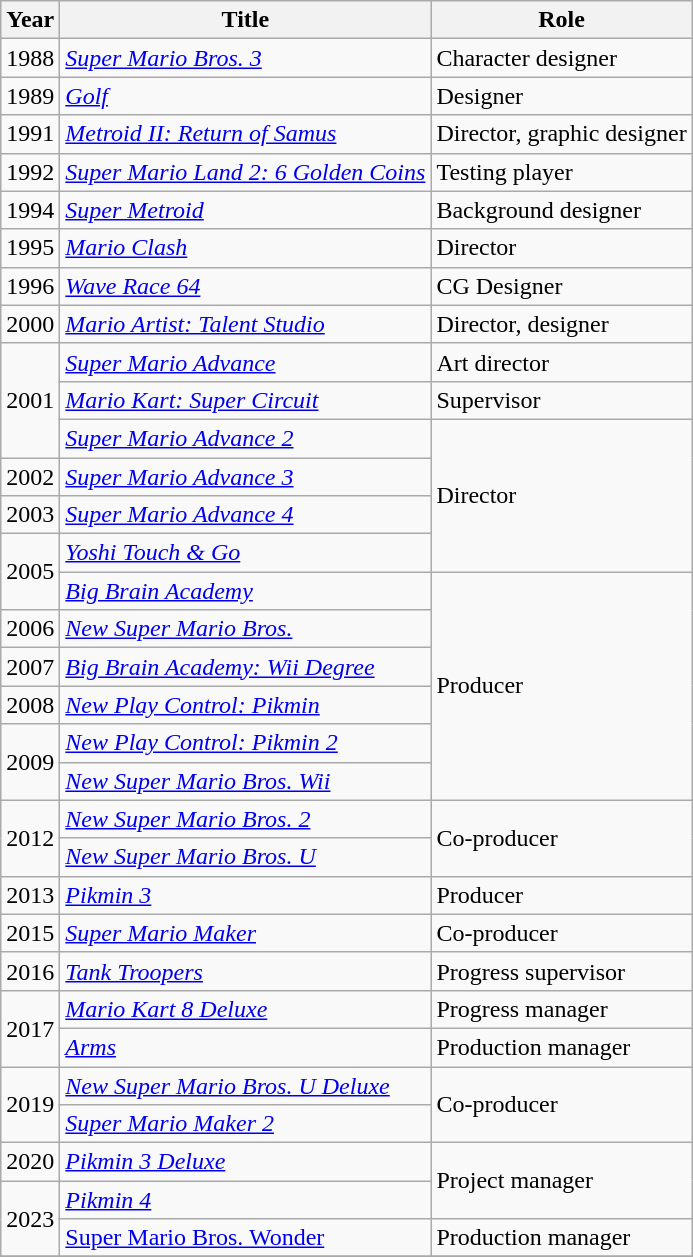<table class="wikitable sortable" width="auto">
<tr>
<th scope="col">Year</th>
<th scope="col">Title</th>
<th scope="col">Role</th>
</tr>
<tr>
<td>1988</td>
<td><em><a href='#'>Super Mario Bros. 3</a></em></td>
<td>Character designer</td>
</tr>
<tr>
<td>1989</td>
<td><em><a href='#'>Golf</a></em></td>
<td>Designer</td>
</tr>
<tr>
<td>1991</td>
<td><em><a href='#'>Metroid II: Return of Samus</a></em></td>
<td>Director, graphic designer</td>
</tr>
<tr>
<td>1992</td>
<td><em><a href='#'>Super Mario Land 2: 6 Golden Coins</a></em></td>
<td>Testing player</td>
</tr>
<tr>
<td>1994</td>
<td><em><a href='#'>Super Metroid</a></em></td>
<td>Background designer</td>
</tr>
<tr>
<td>1995</td>
<td><em><a href='#'>Mario Clash</a></em></td>
<td>Director</td>
</tr>
<tr>
<td>1996</td>
<td><em><a href='#'>Wave Race 64</a></em></td>
<td>CG Designer</td>
</tr>
<tr>
<td>2000</td>
<td><em><a href='#'>Mario Artist: Talent Studio</a></em></td>
<td>Director, designer</td>
</tr>
<tr>
<td rowspan="3">2001</td>
<td><em><a href='#'>Super Mario Advance</a></em></td>
<td>Art director</td>
</tr>
<tr>
<td><em><a href='#'>Mario Kart: Super Circuit</a></em></td>
<td>Supervisor</td>
</tr>
<tr>
<td><em><a href='#'>Super Mario Advance 2</a></em></td>
<td rowspan="4">Director</td>
</tr>
<tr>
<td>2002</td>
<td><em><a href='#'>Super Mario Advance 3</a></em></td>
</tr>
<tr>
<td>2003</td>
<td><em><a href='#'>Super Mario Advance 4</a></em></td>
</tr>
<tr>
<td rowspan="2">2005</td>
<td><em><a href='#'>Yoshi Touch & Go</a></em></td>
</tr>
<tr>
<td><em><a href='#'>Big Brain Academy</a></em></td>
<td rowspan="6">Producer</td>
</tr>
<tr>
<td>2006</td>
<td><em><a href='#'>New Super Mario Bros.</a></em></td>
</tr>
<tr>
<td>2007</td>
<td><em><a href='#'>Big Brain Academy: Wii Degree</a></em></td>
</tr>
<tr>
<td>2008</td>
<td><em><a href='#'>New Play Control: Pikmin</a></em></td>
</tr>
<tr>
<td rowspan="2">2009</td>
<td><em><a href='#'>New Play Control: Pikmin 2</a></em></td>
</tr>
<tr>
<td><em><a href='#'>New Super Mario Bros. Wii</a></em></td>
</tr>
<tr>
<td rowspan="2">2012</td>
<td><em><a href='#'>New Super Mario Bros. 2</a></em></td>
<td rowspan="2">Co-producer</td>
</tr>
<tr>
<td><em><a href='#'>New Super Mario Bros. U</a></em></td>
</tr>
<tr>
<td>2013</td>
<td><em><a href='#'>Pikmin 3</a></em></td>
<td>Producer</td>
</tr>
<tr>
<td>2015</td>
<td><em><a href='#'>Super Mario Maker</a></em></td>
<td>Co-producer</td>
</tr>
<tr>
<td>2016</td>
<td><em><a href='#'>Tank Troopers</a></em></td>
<td>Progress supervisor</td>
</tr>
<tr>
<td rowspan="2">2017</td>
<td><em><a href='#'>Mario Kart 8 Deluxe</a></em></td>
<td>Progress manager</td>
</tr>
<tr>
<td><em><a href='#'>Arms</a></em></td>
<td>Production manager</td>
</tr>
<tr>
<td rowspan="2">2019</td>
<td><em><a href='#'>New Super Mario Bros. U Deluxe</a></em></td>
<td rowspan="2">Co-producer</td>
</tr>
<tr>
<td><em><a href='#'>Super Mario Maker 2</a></em></td>
</tr>
<tr>
<td>2020</td>
<td><em><a href='#'>Pikmin 3 Deluxe</a></em></td>
<td rowspan="2">Project manager</td>
</tr>
<tr>
<td rowspan="2">2023</td>
<td><em><a href='#'>Pikmin 4</a></td>
</tr>
<tr>
<td></em><a href='#'>Super Mario Bros. Wonder</a><em></td>
<td>Production manager</td>
</tr>
<tr>
</tr>
</table>
